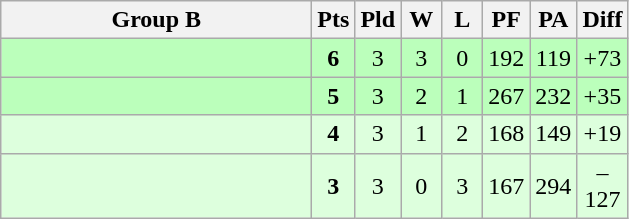<table class=wikitable style="text-align:center">
<tr>
<th width=200>Group B</th>
<th width=20>Pts</th>
<th width=20>Pld</th>
<th width=20>W</th>
<th width=20>L</th>
<th width=20>PF</th>
<th width=20>PA</th>
<th width=20>Diff</th>
</tr>
<tr style="background:#bbffbb">
<td style="text-align:left"></td>
<td><strong>6</strong></td>
<td>3</td>
<td>3</td>
<td>0</td>
<td>192</td>
<td>119</td>
<td>+73</td>
</tr>
<tr style="background:#bbffbb">
<td style="text-align:left"></td>
<td><strong>5</strong></td>
<td>3</td>
<td>2</td>
<td>1</td>
<td>267</td>
<td>232</td>
<td>+35</td>
</tr>
<tr style="background:#ddffdd">
<td style="text-align:left"></td>
<td><strong>4</strong></td>
<td>3</td>
<td>1</td>
<td>2</td>
<td>168</td>
<td>149</td>
<td>+19</td>
</tr>
<tr style="background:#ddffdd">
<td style="text-align:left"></td>
<td><strong>3</strong></td>
<td>3</td>
<td>0</td>
<td>3</td>
<td>167</td>
<td>294</td>
<td>–127</td>
</tr>
</table>
